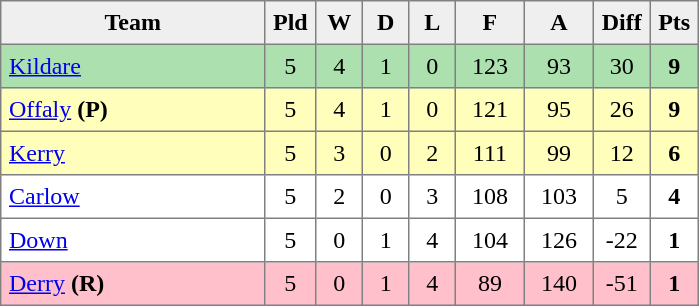<table style=border-collapse:collapse border=1 cellspacing=0 cellpadding=5>
<tr align=center bgcolor=#efefef>
<th width=165>Team</th>
<th width=20>Pld</th>
<th width=20>W</th>
<th width=20>D</th>
<th width=20>L</th>
<th width=35>F</th>
<th width=35>A</th>
<th width=20>Diff</th>
<th width=20>Pts</th>
</tr>
<tr align=center style="background:#ACE1AF;">
<td style="text-align:left;"> <a href='#'>Kildare</a></td>
<td>5</td>
<td>4</td>
<td>1</td>
<td>0</td>
<td>123</td>
<td>93</td>
<td>30</td>
<td><strong>9</strong></td>
</tr>
<tr align=center style="background:#FFFFBB;">
<td style="text-align:left;"> <a href='#'>Offaly</a> <strong>(P)</strong></td>
<td>5</td>
<td>4</td>
<td>1</td>
<td>0</td>
<td>121</td>
<td>95</td>
<td>26</td>
<td><strong>9</strong></td>
</tr>
<tr align=center style="background:#FFFFBB;">
<td style="text-align:left;"> <a href='#'>Kerry</a></td>
<td>5</td>
<td>3</td>
<td>0</td>
<td>2</td>
<td>111</td>
<td>99</td>
<td>12</td>
<td><strong>6</strong></td>
</tr>
<tr align=center>
<td style="text-align:left;"> <a href='#'>Carlow</a></td>
<td>5</td>
<td>2</td>
<td>0</td>
<td>3</td>
<td>108</td>
<td>103</td>
<td>5</td>
<td><strong>4</strong></td>
</tr>
<tr align=center>
<td style="text-align:left;"> <a href='#'>Down</a></td>
<td>5</td>
<td>0</td>
<td>1</td>
<td>4</td>
<td>104</td>
<td>126</td>
<td>-22</td>
<td><strong>1</strong></td>
</tr>
<tr align=center style="background:#FFC0CB;">
<td style="text-align:left;"> <a href='#'>Derry</a> <strong>(R)</strong></td>
<td>5</td>
<td>0</td>
<td>1</td>
<td>4</td>
<td>89</td>
<td>140</td>
<td>-51</td>
<td><strong>1</strong></td>
</tr>
</table>
